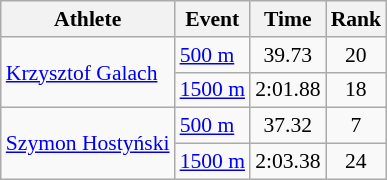<table class="wikitable" style="font-size:90%">
<tr>
<th>Athlete</th>
<th>Event</th>
<th>Time</th>
<th>Rank</th>
</tr>
<tr align=center>
<td align=left rowspan=2><a href='#'>Krzysztof Galach</a></td>
<td align=left><a href='#'>500 m</a></td>
<td>39.73</td>
<td>20</td>
</tr>
<tr align=center>
<td align=left><a href='#'>1500 m</a></td>
<td>2:01.88</td>
<td>18</td>
</tr>
<tr align=center>
<td align=left rowspan=2><a href='#'>Szymon Hostyński</a></td>
<td align=left><a href='#'>500 m</a></td>
<td>37.32</td>
<td>7</td>
</tr>
<tr align=center>
<td align=left><a href='#'>1500 m</a></td>
<td>2:03.38</td>
<td>24</td>
</tr>
</table>
